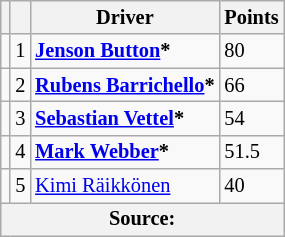<table class="wikitable" style="font-size: 85%;">
<tr>
<th></th>
<th></th>
<th>Driver</th>
<th>Points</th>
</tr>
<tr>
<td></td>
<td align="center">1</td>
<td> <strong><a href='#'>Jenson Button</a>*</strong></td>
<td>80</td>
</tr>
<tr>
<td></td>
<td align="center">2</td>
<td> <strong><a href='#'>Rubens Barrichello</a>*</strong></td>
<td>66</td>
</tr>
<tr>
<td></td>
<td align="center">3</td>
<td> <strong><a href='#'>Sebastian Vettel</a>*</strong></td>
<td>54</td>
</tr>
<tr>
<td></td>
<td align="center">4</td>
<td> <strong><a href='#'>Mark Webber</a>*</strong></td>
<td>51.5</td>
</tr>
<tr>
<td></td>
<td align="center">5</td>
<td> <a href='#'>Kimi Räikkönen</a></td>
<td>40</td>
</tr>
<tr>
<th colspan=4>Source:</th>
</tr>
</table>
